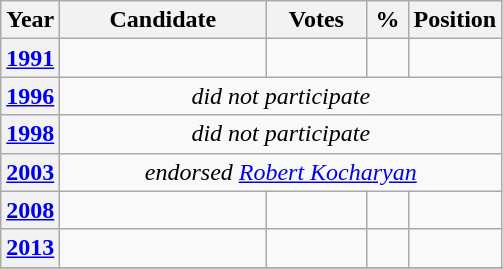<table class="wikitable">
<tr>
<th style="width: 20px">Year</th>
<th style="width: 130px">Candidate</th>
<th style="width: 60px">Votes</th>
<th style="width: 20px">%</th>
<th style="width: 20px">Position</th>
</tr>
<tr>
<th><a href='#'>1991</a></th>
<td></td>
<td></td>
<td></td>
<td></td>
</tr>
<tr>
<th><a href='#'>1996</a></th>
<td colspan="4" style="text-align:center;"><em>did not participate</em></td>
</tr>
<tr>
<th><a href='#'>1998</a></th>
<td colspan="4" style="text-align:center;"><em>did not participate</em></td>
</tr>
<tr>
<th><a href='#'>2003</a></th>
<td colspan="4" style="text-align:center;"><em>endorsed <a href='#'>Robert Kocharyan</a></em></td>
</tr>
<tr>
<th><a href='#'>2008</a></th>
<td></td>
<td></td>
<td></td>
<td></td>
</tr>
<tr>
<th><a href='#'>2013</a></th>
<td></td>
<td></td>
<td></td>
<td></td>
</tr>
<tr>
</tr>
</table>
